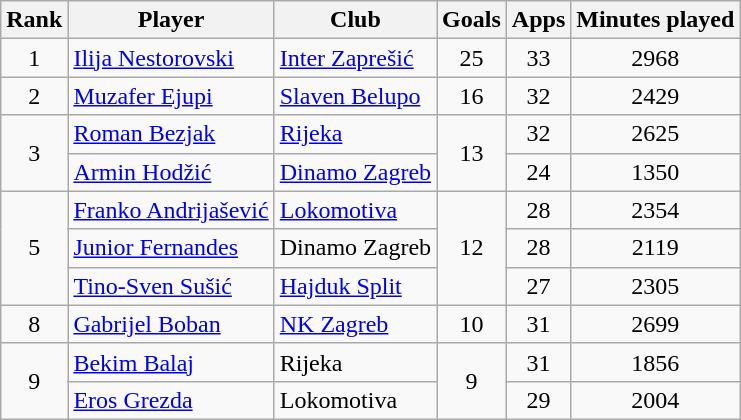<table class="wikitable" style="text-align:center">
<tr>
<th>Rank</th>
<th>Player</th>
<th>Club</th>
<th>Goals</th>
<th>Apps</th>
<th>Minutes played</th>
</tr>
<tr>
<td>1</td>
<td align="left"> <a href='#'>Ilija Nestorovski</a></td>
<td align="left"><a href='#'>Inter Zaprešić</a></td>
<td>25</td>
<td>33</td>
<td>2968</td>
</tr>
<tr>
<td>2</td>
<td align="left"> <a href='#'>Muzafer Ejupi</a></td>
<td align="left"><a href='#'>Slaven Belupo</a></td>
<td>16</td>
<td>32</td>
<td>2429</td>
</tr>
<tr>
<td rowspan=2>3</td>
<td align="left"> <a href='#'>Roman Bezjak</a></td>
<td align="left"><a href='#'>Rijeka</a></td>
<td rowspan=2>13</td>
<td>32</td>
<td>2625</td>
</tr>
<tr>
<td align="left"> <a href='#'>Armin Hodžić</a></td>
<td align="left"><a href='#'>Dinamo Zagreb</a></td>
<td>24</td>
<td>1350</td>
</tr>
<tr>
<td rowspan=3>5</td>
<td align="left"> <a href='#'>Franko Andrijašević</a></td>
<td align="left"><a href='#'>Lokomotiva</a></td>
<td rowspan=3>12</td>
<td>28</td>
<td>2354</td>
</tr>
<tr>
<td align="left"> <a href='#'>Junior Fernandes</a></td>
<td align="left">Dinamo Zagreb</td>
<td>28</td>
<td>2119</td>
</tr>
<tr>
<td align="left"> <a href='#'>Tino-Sven Sušić</a></td>
<td align="left"><a href='#'>Hajduk Split</a></td>
<td>27</td>
<td>2305</td>
</tr>
<tr>
<td>8</td>
<td align="left"> <a href='#'>Gabrijel Boban</a></td>
<td align="left"><a href='#'>NK Zagreb</a></td>
<td>10</td>
<td>31</td>
<td>2699</td>
</tr>
<tr>
<td rowspan=2>9</td>
<td align="left"> <a href='#'>Bekim Balaj</a></td>
<td align="left">Rijeka</td>
<td rowspan=2>9</td>
<td>31</td>
<td>1856</td>
</tr>
<tr>
<td align="left"> <a href='#'>Eros Grezda</a></td>
<td align="left">Lokomotiva</td>
<td>29</td>
<td>2004</td>
</tr>
</table>
